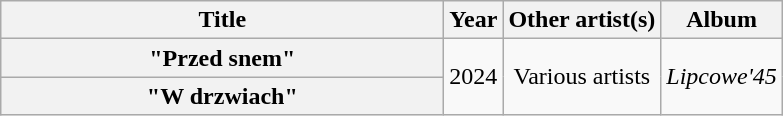<table class="wikitable plainrowheaders" style="text-align:center;">
<tr>
<th scope="col" style="width:18em;">Title</th>
<th scope="col">Year</th>
<th scope="col">Other artist(s)</th>
<th scope="col">Album</th>
</tr>
<tr>
<th scope="row">"Przed snem"</th>
<td rowspan="2">2024</td>
<td rowspan="2">Various artists</td>
<td rowspan="2"><em>Lipcowe'45</em></td>
</tr>
<tr>
<th scope="row">"W drzwiach"</th>
</tr>
</table>
